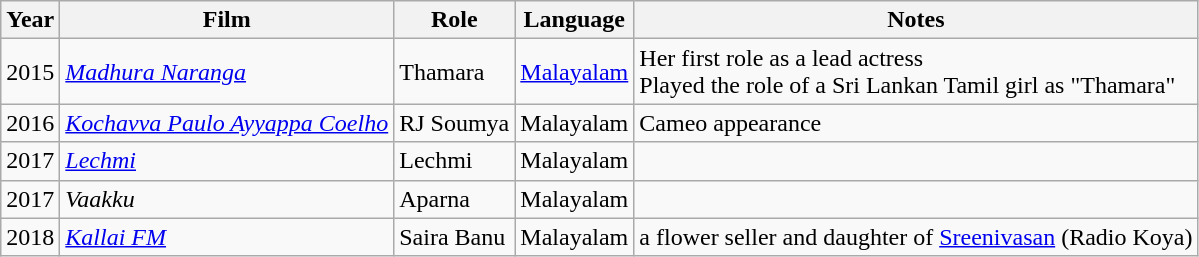<table class="wikitable">
<tr>
<th>Year</th>
<th>Film</th>
<th>Role</th>
<th>Language</th>
<th>Notes</th>
</tr>
<tr>
<td>2015</td>
<td><em><a href='#'>Madhura Naranga</a></em></td>
<td>Thamara</td>
<td><a href='#'>Malayalam</a></td>
<td>Her first role as a lead actress<br> Played the role of a Sri Lankan Tamil girl as "Thamara"</td>
</tr>
<tr>
<td>2016</td>
<td><em><a href='#'>Kochavva Paulo Ayyappa Coelho</a></em></td>
<td>RJ Soumya</td>
<td>Malayalam</td>
<td>Cameo appearance</td>
</tr>
<tr>
<td>2017</td>
<td><em><a href='#'>Lechmi</a></em></td>
<td>Lechmi</td>
<td>Malayalam</td>
<td></td>
</tr>
<tr>
<td>2017</td>
<td><em>Vaakku</em></td>
<td>Aparna</td>
<td>Malayalam</td>
<td></td>
</tr>
<tr>
<td>2018</td>
<td><em><a href='#'>Kallai FM</a></em></td>
<td>Saira Banu</td>
<td>Malayalam</td>
<td>a flower seller and daughter of <a href='#'>Sreenivasan</a> (Radio Koya)</td>
</tr>
</table>
